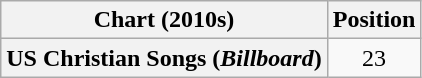<table class="wikitable plainrowheaders" style="text-align:center">
<tr>
<th scope="col">Chart (2010s)</th>
<th scope="col">Position</th>
</tr>
<tr>
<th scope="row">US Christian Songs (<em>Billboard</em>)</th>
<td>23</td>
</tr>
</table>
